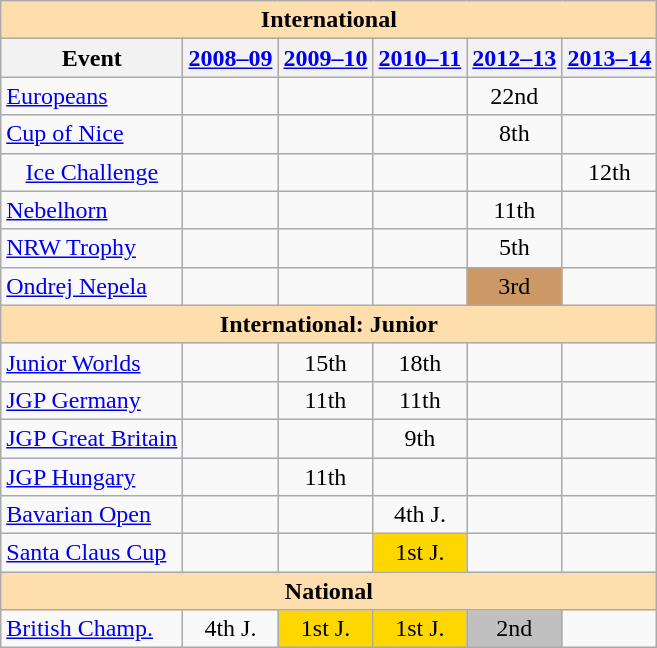<table class="wikitable" style="text-align:center">
<tr>
<th colspan="6" style="background-color: #ffdead; " align="center"><strong>International</strong></th>
</tr>
<tr>
<th>Event</th>
<th><a href='#'>2008–09</a></th>
<th><a href='#'>2009–10</a></th>
<th><a href='#'>2010–11</a></th>
<th><a href='#'>2012–13</a></th>
<th><a href='#'>2013–14</a></th>
</tr>
<tr>
<td align="left"><a href='#'>Europeans</a></td>
<td></td>
<td></td>
<td></td>
<td>22nd</td>
<td></td>
</tr>
<tr>
<td align="left"><a href='#'>Cup of Nice</a></td>
<td></td>
<td></td>
<td></td>
<td>8th</td>
<td></td>
</tr>
<tr>
<td><a href='#'>Ice Challenge</a></td>
<td></td>
<td></td>
<td></td>
<td></td>
<td>12th</td>
</tr>
<tr>
<td align="left"><a href='#'>Nebelhorn</a></td>
<td></td>
<td></td>
<td></td>
<td>11th</td>
<td></td>
</tr>
<tr>
<td align="left"><a href='#'>NRW Trophy</a></td>
<td></td>
<td></td>
<td></td>
<td>5th</td>
<td></td>
</tr>
<tr>
<td align="left"><a href='#'>Ondrej Nepela</a></td>
<td></td>
<td></td>
<td></td>
<td bgcolor="cc9966">3rd</td>
<td></td>
</tr>
<tr>
<th colspan="6" style="background-color: #ffdead; " align="center"><strong>International: Junior</strong></th>
</tr>
<tr>
<td align="left"><a href='#'>Junior Worlds</a></td>
<td></td>
<td>15th</td>
<td>18th</td>
<td></td>
<td></td>
</tr>
<tr>
<td align="left"><a href='#'>JGP Germany</a></td>
<td></td>
<td>11th</td>
<td>11th</td>
<td></td>
<td></td>
</tr>
<tr>
<td align="left"><a href='#'>JGP Great Britain</a></td>
<td></td>
<td></td>
<td>9th</td>
<td></td>
<td></td>
</tr>
<tr>
<td align="left"><a href='#'>JGP Hungary</a></td>
<td></td>
<td>11th</td>
<td></td>
<td></td>
<td></td>
</tr>
<tr>
<td align="left"><a href='#'>Bavarian Open</a></td>
<td></td>
<td></td>
<td>4th J.</td>
<td></td>
<td></td>
</tr>
<tr>
<td align="left"><a href='#'>Santa Claus Cup</a></td>
<td></td>
<td></td>
<td bgcolor="gold">1st J.</td>
<td></td>
<td></td>
</tr>
<tr>
<th colspan="6" style="background-color: #ffdead; " align="center"><strong>National</strong></th>
</tr>
<tr>
<td align="left"><a href='#'>British Champ.</a></td>
<td>4th J.</td>
<td bgcolor="gold">1st J.</td>
<td bgcolor="gold">1st J.</td>
<td bgcolor="silver">2nd</td>
<td></td>
</tr>
</table>
